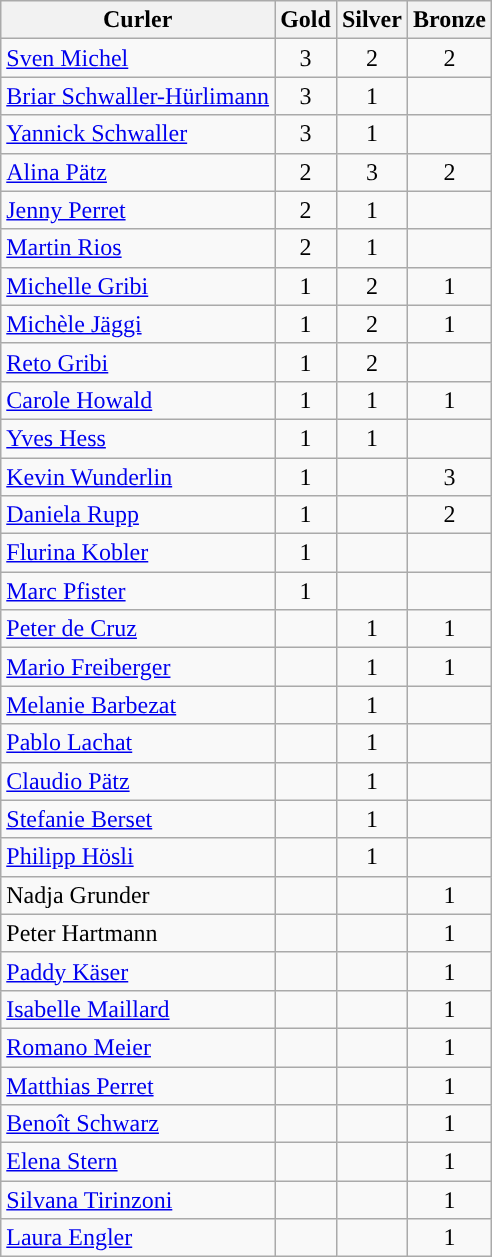<table class="wikitable" style="text-align:center;">
<tr>
<th scope="col">Curler</th>
<th scope="col">Gold</th>
<th scope="col">Silver</th>
<th scope="col">Bronze</th>
</tr>
<tr>
<td align="left"><a href='#'>Sven Michel</a></td>
<td>3</td>
<td>2</td>
<td>2</td>
</tr>
<tr>
<td align="left"><a href='#'>Briar Schwaller-Hürlimann</a></td>
<td>3</td>
<td>1</td>
<td></td>
</tr>
<tr>
<td align="left"><a href='#'>Yannick Schwaller</a></td>
<td>3</td>
<td>1</td>
<td></td>
</tr>
<tr>
<td align="left"><a href='#'>Alina Pätz</a></td>
<td>2</td>
<td>3</td>
<td>2</td>
</tr>
<tr>
<td align="left"><a href='#'>Jenny Perret</a></td>
<td>2</td>
<td>1</td>
<td></td>
</tr>
<tr>
<td align="left"><a href='#'>Martin Rios</a></td>
<td>2</td>
<td>1</td>
<td></td>
</tr>
<tr>
<td align="left"><a href='#'>Michelle Gribi</a></td>
<td>1</td>
<td>2</td>
<td>1</td>
</tr>
<tr>
<td align="left"><a href='#'>Michèle Jäggi</a></td>
<td>1</td>
<td>2</td>
<td>1</td>
</tr>
<tr>
<td align="left"><a href='#'>Reto Gribi</a></td>
<td>1</td>
<td>2</td>
<td></td>
</tr>
<tr>
<td align="left"><a href='#'>Carole Howald</a></td>
<td>1</td>
<td>1</td>
<td>1</td>
</tr>
<tr>
<td align="left"><a href='#'>Yves Hess</a></td>
<td>1</td>
<td>1</td>
<td></td>
</tr>
<tr>
<td align="left"><a href='#'>Kevin Wunderlin</a></td>
<td>1</td>
<td></td>
<td>3</td>
</tr>
<tr>
<td align="left"><a href='#'>Daniela Rupp</a></td>
<td>1</td>
<td></td>
<td>2</td>
</tr>
<tr>
<td align="left"><a href='#'>Flurina Kobler</a></td>
<td>1</td>
<td></td>
<td></td>
</tr>
<tr>
<td align="left"><a href='#'>Marc Pfister</a></td>
<td>1</td>
<td></td>
<td></td>
</tr>
<tr>
<td align="left"><a href='#'>Peter de Cruz</a></td>
<td></td>
<td>1</td>
<td>1</td>
</tr>
<tr>
<td align="left"><a href='#'>Mario Freiberger</a></td>
<td></td>
<td>1</td>
<td>1</td>
</tr>
<tr>
<td align="left"><a href='#'>Melanie Barbezat</a></td>
<td></td>
<td>1</td>
<td></td>
</tr>
<tr>
<td align="left"><a href='#'>Pablo Lachat</a></td>
<td></td>
<td>1</td>
<td></td>
</tr>
<tr>
<td align="left"><a href='#'>Claudio Pätz</a></td>
<td></td>
<td>1</td>
<td></td>
</tr>
<tr>
<td align="left"><a href='#'>Stefanie Berset</a></td>
<td></td>
<td>1</td>
<td></td>
</tr>
<tr>
<td align="left"><a href='#'>Philipp Hösli</a></td>
<td></td>
<td>1</td>
<td></td>
</tr>
<tr>
<td align="left">Nadja Grunder</td>
<td></td>
<td></td>
<td>1</td>
</tr>
<tr>
<td align="left">Peter Hartmann</td>
<td></td>
<td></td>
<td>1</td>
</tr>
<tr>
<td align="left"><a href='#'>Paddy Käser</a></td>
<td></td>
<td></td>
<td>1</td>
</tr>
<tr>
<td align="left"><a href='#'>Isabelle Maillard</a></td>
<td></td>
<td></td>
<td>1</td>
</tr>
<tr>
<td align="left"><a href='#'>Romano Meier</a></td>
<td></td>
<td></td>
<td>1</td>
</tr>
<tr>
<td align="left"><a href='#'>Matthias Perret</a></td>
<td></td>
<td></td>
<td>1</td>
</tr>
<tr>
<td align="left"><a href='#'>Benoît Schwarz</a></td>
<td></td>
<td></td>
<td>1</td>
</tr>
<tr>
<td align="left"><a href='#'>Elena Stern</a></td>
<td></td>
<td></td>
<td>1</td>
</tr>
<tr>
<td align="left"><a href='#'>Silvana Tirinzoni</a></td>
<td></td>
<td></td>
<td>1</td>
</tr>
<tr>
<td align="left"><a href='#'>Laura Engler</a></td>
<td></td>
<td></td>
<td>1<br></td>
</tr>
</table>
